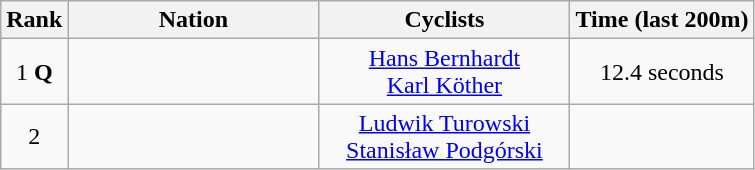<table class="wikitable" style="text-align:center;">
<tr>
<th>Rank</th>
<th style="width:10em">Nation</th>
<th style="width:10em">Cyclists</th>
<th>Time (last 200m)</th>
</tr>
<tr>
<td>1 <strong>Q</strong></td>
<td align=left></td>
<td><a href='#'>Hans Bernhardt</a> <br> <a href='#'>Karl Köther</a></td>
<td>12.4 seconds</td>
</tr>
<tr>
<td>2</td>
<td align=left></td>
<td><a href='#'>Ludwik Turowski</a> <br> <a href='#'>Stanisław Podgórski</a></td>
<td></td>
</tr>
</table>
